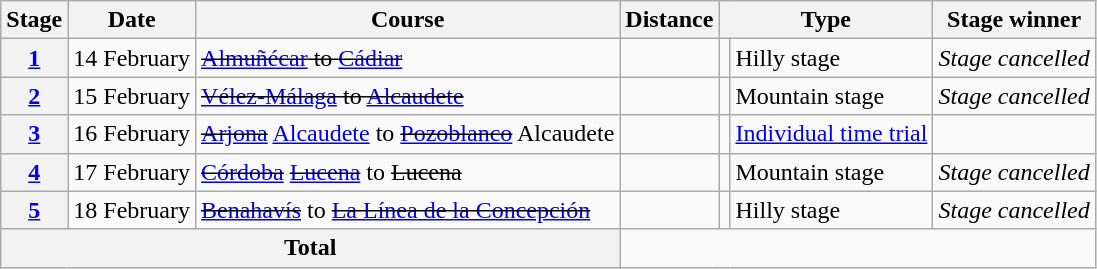<table class="wikitable">
<tr>
<th scope="col">Stage</th>
<th scope="col">Date</th>
<th scope="col">Course</th>
<th scope="col">Distance</th>
<th scope="col" colspan="2">Type</th>
<th scope="col">Stage winner</th>
</tr>
<tr>
<th scope="row"><a href='#'>1</a></th>
<td style="text-align:center;">14 February</td>
<td><s><a href='#'>Almuñécar</a> to <a href='#'>Cádiar</a></s></td>
<td style="text-align:center;"><s></s></td>
<td></td>
<td>Hilly stage</td>
<td><em>Stage cancelled</em> </td>
</tr>
<tr>
<th scope="row"><a href='#'>2</a></th>
<td style="text-align:center;">15 February</td>
<td><s><a href='#'>Vélez-Málaga</a> to <a href='#'>Alcaudete</a></s></td>
<td style="text-align:center;"><s></s></td>
<td></td>
<td>Mountain stage</td>
<td><em>Stage cancelled</em></td>
</tr>
<tr>
<th scope="row"><a href='#'>3</a></th>
<td style="text-align:center;">16 February</td>
<td><s><a href='#'>Arjona</a></s> <a href='#'>Alcaudete</a> to <s><a href='#'>Pozoblanco</a></s> Alcaudete</td>
<td style="text-align:center;"><s></s> </td>
<td></td>
<td><a href='#'>Individual time trial</a></td>
<td></td>
</tr>
<tr>
<th scope="row"><a href='#'>4</a></th>
<td style="text-align:center;">17 February</td>
<td><s><a href='#'>Córdoba</a></s> <s><a href='#'>Lucena</a></s> to <s>Lucena</s></td>
<td style="text-align:center;"><s></s> <s></s></td>
<td></td>
<td>Mountain stage</td>
<td><em>Stage cancelled</em></td>
</tr>
<tr>
<th scope="row"><a href='#'>5</a></th>
<td style="text-align:center;">18 February</td>
<td><s><a href='#'>Benahavís</a></s> to <s><a href='#'>La Línea de la Concepción</a></s></td>
<td style="text-align:center;"><s></s> </td>
<td></td>
<td>Hilly stage</td>
<td><em>Stage cancelled</em></td>
</tr>
<tr>
<th colspan="3">Total</th>
<td colspan="4" style="text-align:center;"></td>
</tr>
</table>
